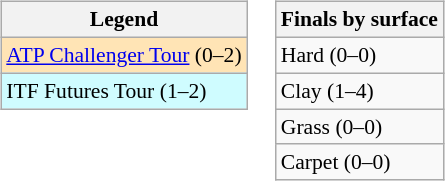<table>
<tr valign=top>
<td><br><table class=wikitable style=font-size:90%>
<tr>
<th>Legend</th>
</tr>
<tr bgcolor=moccasin>
<td><a href='#'>ATP Challenger Tour</a> (0–2)</td>
</tr>
<tr bgcolor=cffcff>
<td>ITF Futures Tour (1–2)</td>
</tr>
</table>
</td>
<td><br><table class=wikitable style=font-size:90%>
<tr>
<th>Finals by surface</th>
</tr>
<tr>
<td>Hard (0–0)</td>
</tr>
<tr>
<td>Clay (1–4)</td>
</tr>
<tr>
<td>Grass (0–0)</td>
</tr>
<tr>
<td>Carpet (0–0)</td>
</tr>
</table>
</td>
</tr>
</table>
